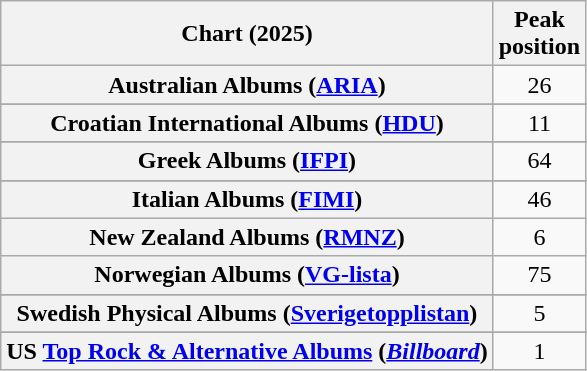<table class="wikitable sortable plainrowheaders" style="text-align:center">
<tr>
<th scope="col">Chart (2025)</th>
<th scope="col">Peak<br>position</th>
</tr>
<tr>
<th scope="row">Australian Albums (<a href='#'>ARIA</a>)</th>
<td>26</td>
</tr>
<tr>
</tr>
<tr>
</tr>
<tr>
</tr>
<tr>
</tr>
<tr>
<th scope="row">Croatian International Albums (<a href='#'>HDU</a>)</th>
<td>11</td>
</tr>
<tr>
</tr>
<tr>
</tr>
<tr>
</tr>
<tr>
<th scope="row">Greek Albums (<a href='#'>IFPI</a>)</th>
<td>64</td>
</tr>
<tr>
</tr>
<tr>
<th scope="row">Italian Albums (<a href='#'>FIMI</a>)</th>
<td>46</td>
</tr>
<tr>
<th scope="row">New Zealand Albums (<a href='#'>RMNZ</a>)</th>
<td>6</td>
</tr>
<tr>
<th scope="row">Norwegian Albums (<a href='#'>VG-lista</a>)</th>
<td>75</td>
</tr>
<tr>
</tr>
<tr>
<th scope="row">Swedish Physical Albums (<a href='#'>Sverigetopplistan</a>)</th>
<td>5</td>
</tr>
<tr>
</tr>
<tr>
</tr>
<tr>
</tr>
<tr>
<th scope="row">US <a href='#'>Top Rock & Alternative Albums</a> (<em><a href='#'>Billboard</a></em>)</th>
<td>1</td>
</tr>
</table>
